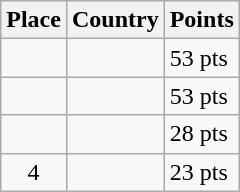<table class=wikitable>
<tr>
<th>Place</th>
<th>Country</th>
<th>Points</th>
</tr>
<tr>
<td align=center></td>
<td></td>
<td>53 pts</td>
</tr>
<tr>
<td align=center></td>
<td></td>
<td>53 pts</td>
</tr>
<tr>
<td align=center></td>
<td></td>
<td>28 pts</td>
</tr>
<tr>
<td align=center>4</td>
<td></td>
<td>23 pts</td>
</tr>
</table>
